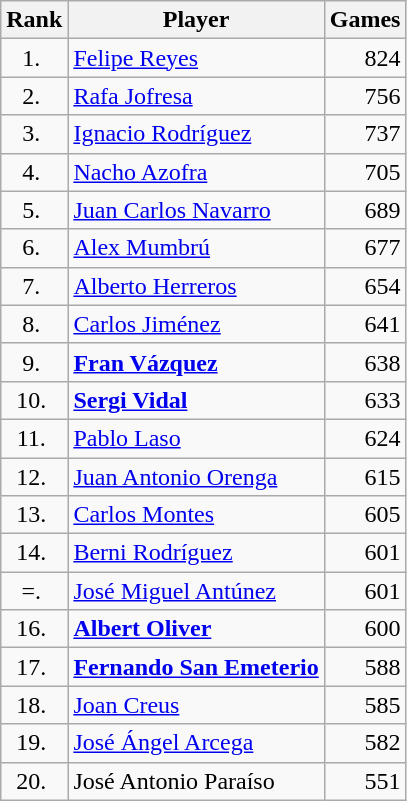<table class="wikitable sortable">
<tr>
<th>Rank</th>
<th>Player</th>
<th>Games</th>
</tr>
<tr>
<td style="text-align:center;">1. </td>
<td style="text-align:left;"> <a href='#'>Felipe Reyes</a></td>
<td style="text-align:right;"> 824</td>
</tr>
<tr>
<td style="text-align:center;">2. </td>
<td style="text-align:left;"> <a href='#'>Rafa Jofresa</a></td>
<td style="text-align:right;"> 756</td>
</tr>
<tr>
<td style="text-align:center;">3. </td>
<td style="text-align:left;"> <a href='#'>Ignacio Rodríguez</a></td>
<td style="text-align:right;"> 737</td>
</tr>
<tr>
<td style="text-align:center;">4. </td>
<td style="text-align:left;"> <a href='#'>Nacho Azofra</a></td>
<td style="text-align:right;"> 705</td>
</tr>
<tr>
<td style="text-align:center;">5. </td>
<td style="text-align:left;"> <a href='#'>Juan Carlos Navarro</a></td>
<td style="text-align:right;"> 689</td>
</tr>
<tr>
<td style="text-align:center;">6. </td>
<td style="text-align:left;"> <a href='#'>Alex Mumbrú</a></td>
<td style="text-align:right;"> 677</td>
</tr>
<tr>
<td style="text-align:center;">7. </td>
<td style="text-align:left;"> <a href='#'>Alberto Herreros</a></td>
<td style="text-align:right;"> 654</td>
</tr>
<tr>
<td style="text-align:center;">8. </td>
<td style="text-align:left;"> <a href='#'>Carlos Jiménez</a></td>
<td style="text-align:right;"> 641</td>
</tr>
<tr>
<td style="text-align:center;">9. </td>
<td style="text-align:left;"> <strong><a href='#'>Fran Vázquez</a></strong></td>
<td style="text-align:right;"> 638</td>
</tr>
<tr>
<td style="text-align:center;">10. </td>
<td style="text-align:left;"> <strong><a href='#'>Sergi Vidal</a></strong></td>
<td style="text-align:right;"> 633</td>
</tr>
<tr>
<td style="text-align:center;">11. </td>
<td style="text-align:left;"> <a href='#'>Pablo Laso</a></td>
<td style="text-align:right;"> 624</td>
</tr>
<tr>
<td style="text-align:center;">12. </td>
<td style="text-align:left;"> <a href='#'>Juan Antonio Orenga</a></td>
<td style="text-align:right;"> 615</td>
</tr>
<tr>
<td style="text-align:center;">13. </td>
<td style="text-align:left;"> <a href='#'>Carlos Montes</a></td>
<td style="text-align:right;"> 605</td>
</tr>
<tr>
<td style="text-align:center;">14. </td>
<td style="text-align:left;"> <a href='#'>Berni Rodríguez</a></td>
<td style="text-align:right;"> 601</td>
</tr>
<tr>
<td style="text-align:center;">=. </td>
<td style="text-align:left;"> <a href='#'>José Miguel Antúnez</a></td>
<td style="text-align:right;"> 601</td>
</tr>
<tr>
<td style="text-align:center;">16. </td>
<td style="text-align:left;"> <strong><a href='#'>Albert Oliver</a></strong></td>
<td style="text-align:right;"> 600</td>
</tr>
<tr>
<td style="text-align:center;">17. </td>
<td style="text-align:left;"> <strong><a href='#'>Fernando San Emeterio</a></strong></td>
<td style="text-align:right;"> 588</td>
</tr>
<tr>
<td style="text-align:center;">18. </td>
<td style="text-align:left;"> <a href='#'>Joan Creus</a></td>
<td style="text-align:right;"> 585</td>
</tr>
<tr>
<td style="text-align:center;">19. </td>
<td style="text-align:left;"> <a href='#'>José Ángel Arcega</a></td>
<td style="text-align:right;"> 582</td>
</tr>
<tr>
<td style="text-align:center;">20. </td>
<td style="text-align:left;"> José Antonio Paraíso</td>
<td style="text-align:right;"> 551</td>
</tr>
</table>
